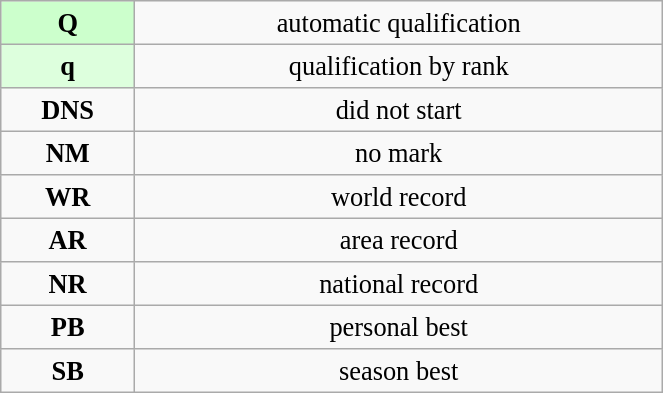<table class="wikitable" style=" text-align:center; font-size:110%;" width="35%">
<tr>
<td bgcolor="ccffcc"><strong>Q</strong></td>
<td>automatic qualification</td>
</tr>
<tr>
<td bgcolor="ddffdd"><strong>q</strong></td>
<td>qualification by rank</td>
</tr>
<tr>
<td><strong>DNS</strong></td>
<td>did not start</td>
</tr>
<tr>
<td><strong>NM</strong></td>
<td>no mark</td>
</tr>
<tr>
<td><strong>WR</strong></td>
<td>world record</td>
</tr>
<tr>
<td><strong>AR</strong></td>
<td>area record</td>
</tr>
<tr>
<td><strong>NR</strong></td>
<td>national record</td>
</tr>
<tr>
<td><strong>PB</strong></td>
<td>personal best</td>
</tr>
<tr>
<td><strong>SB</strong></td>
<td>season best</td>
</tr>
</table>
